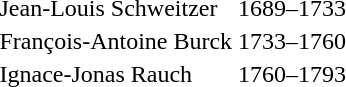<table>
<tr>
<td>Jean-Louis Schweitzer</td>
<td>1689–1733</td>
</tr>
<tr>
<td>François-Antoine Burck</td>
<td>1733–1760</td>
</tr>
<tr>
<td>Ignace-Jonas Rauch</td>
<td>1760–1793</td>
</tr>
</table>
